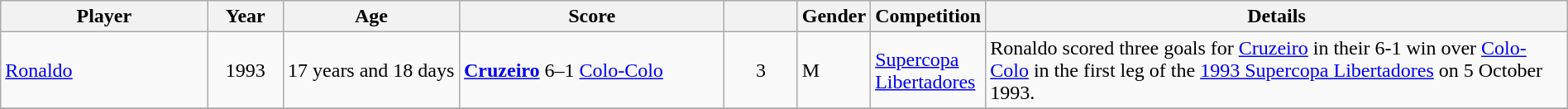<table class="wikitable sortable" width=100%>
<tr>
<th width = 14%>Player</th>
<th width = 5%>Year</th>
<th width = 12%>Age</th>
<th width = 18%>Score</th>
<th width = 5%></th>
<th width="1%">Gender</th>
<th width="5%">Competition</th>
<th width="50%">Details</th>
</tr>
<tr>
<td> <a href='#'>Ronaldo</a></td>
<td align=center>1993</td>
<td>17 years and 18 days</td>
<td><a href='#'><strong>Cruzeiro</strong></a> 6–1 <a href='#'>Colo-Colo</a></td>
<td align=center>3</td>
<td>M</td>
<td><a href='#'>Supercopa Libertadores</a></td>
<td>Ronaldo scored three goals for <a href='#'>Cruzeiro</a> in their 6-1 win over <a href='#'>Colo-Colo</a> in the first leg of the <a href='#'>1993 Supercopa Libertadores</a> on 5 October 1993.</td>
</tr>
<tr>
</tr>
</table>
